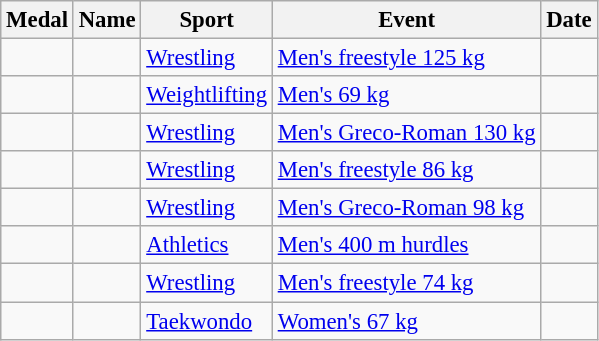<table class="wikitable sortable"  style="font-size:95%">
<tr>
<th>Medal</th>
<th>Name</th>
<th>Sport</th>
<th>Event</th>
<th>Date</th>
</tr>
<tr>
<td></td>
<td></td>
<td><a href='#'>Wrestling</a></td>
<td><a href='#'>Men's freestyle 125 kg</a></td>
<td></td>
</tr>
<tr>
<td></td>
<td></td>
<td><a href='#'>Weightlifting</a></td>
<td><a href='#'>Men's 69 kg</a></td>
<td></td>
</tr>
<tr>
<td></td>
<td></td>
<td><a href='#'>Wrestling</a></td>
<td><a href='#'>Men's Greco-Roman 130 kg</a></td>
<td></td>
</tr>
<tr>
<td></td>
<td></td>
<td><a href='#'>Wrestling</a></td>
<td><a href='#'>Men's freestyle 86 kg</a></td>
<td></td>
</tr>
<tr>
<td></td>
<td></td>
<td><a href='#'>Wrestling</a></td>
<td><a href='#'>Men's Greco-Roman 98 kg</a></td>
<td></td>
</tr>
<tr>
<td></td>
<td></td>
<td><a href='#'>Athletics</a></td>
<td><a href='#'>Men's 400 m hurdles</a></td>
<td></td>
</tr>
<tr>
<td></td>
<td></td>
<td><a href='#'>Wrestling</a></td>
<td><a href='#'>Men's freestyle 74 kg</a></td>
<td></td>
</tr>
<tr>
<td></td>
<td></td>
<td><a href='#'>Taekwondo</a></td>
<td><a href='#'>Women's 67 kg</a></td>
<td></td>
</tr>
</table>
